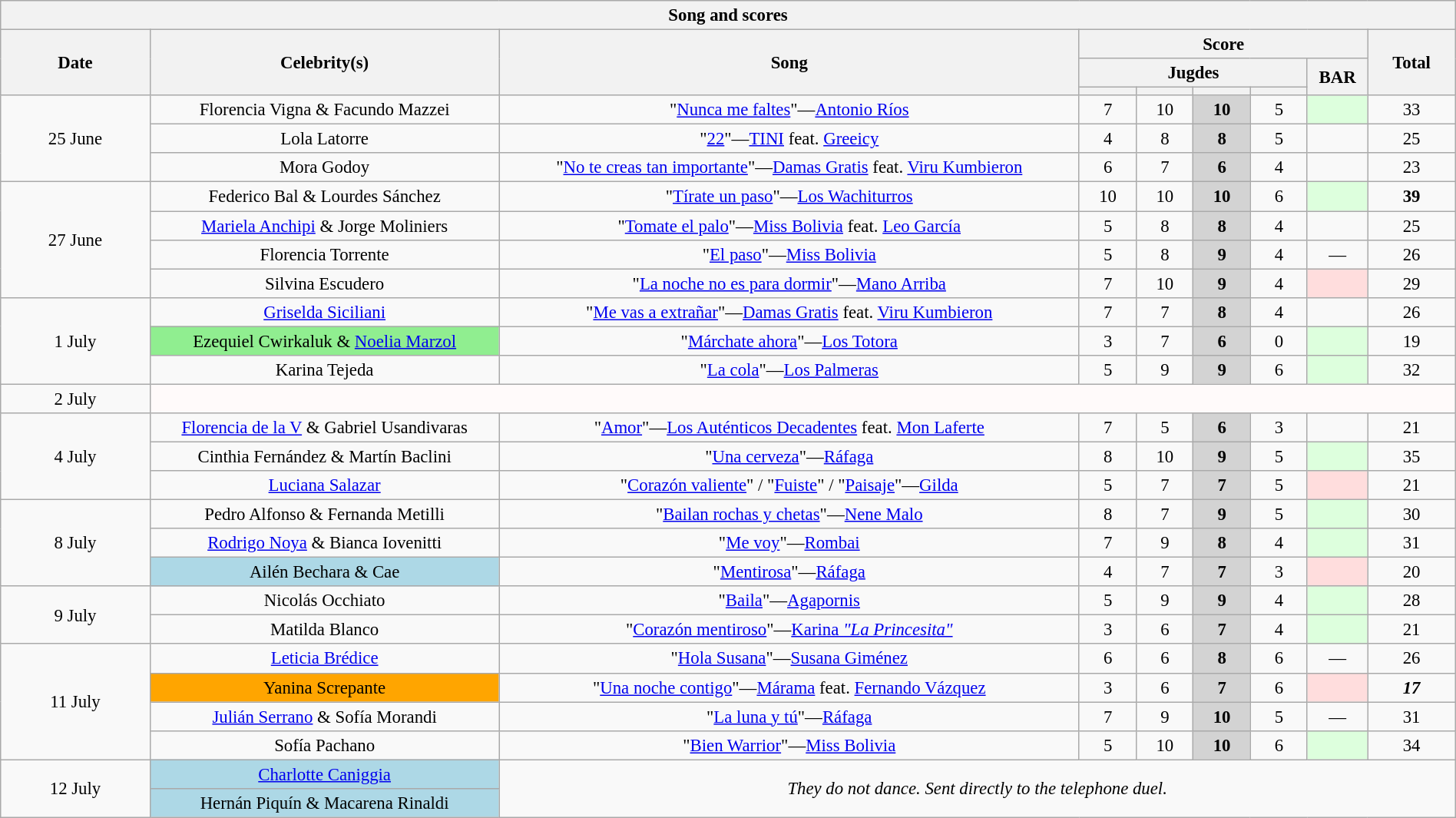<table class="wikitable collapsible collapsed" style="font-size:95%; text-align: center; width: 100%;">
<tr>
<th colspan="11" style="with: 100%;" align=center>Song and scores</th>
</tr>
<tr>
<th rowspan="3" width=90>Date</th>
<th rowspan="3" width=220>Celebrity(s)</th>
<th rowspan="3" width=370>Song</th>
<th colspan="5">Score</th>
<th rowspan="3" width=50>Total</th>
</tr>
<tr>
<th colspan="4">Jugdes</th>
<th rowspan="2" width=30>BAR<br></th>
</tr>
<tr>
<th width=30></th>
<th width=30></th>
<th width=30></th>
<th width=30></th>
</tr>
<tr>
<td rowspan="3">25 June</td>
<td bgcolor="">Florencia Vigna & Facundo Mazzei</td>
<td>"<a href='#'>Nunca me faltes</a>"—<a href='#'>Antonio Ríos</a></td>
<td>7</td>
<td>10</td>
<td bgcolor="lightgrey"><strong>10</strong></td>
<td>5</td>
<td bgcolor="#ddffdd"></td>
<td>33</td>
</tr>
<tr>
<td bgcolor="">Lola Latorre</td>
<td>"<a href='#'>22</a>"—<a href='#'>TINI</a> feat. <a href='#'>Greeicy</a></td>
<td>4</td>
<td>8</td>
<td bgcolor="lightgrey"><strong>8</strong></td>
<td>5</td>
<td></td>
<td>25</td>
</tr>
<tr>
<td bgcolor="">Mora Godoy</td>
<td>"<a href='#'>No te creas tan importante</a>"—<a href='#'>Damas Gratis</a> feat. <a href='#'>Viru Kumbieron</a></td>
<td>6</td>
<td>7</td>
<td bgcolor="lightgrey"><strong>6</strong></td>
<td>4</td>
<td></td>
<td>23</td>
</tr>
<tr>
<td rowspan="4">27 June</td>
<td bgcolor="">Federico Bal & Lourdes Sánchez</td>
<td>"<a href='#'>Tírate un paso</a>"—<a href='#'>Los Wachiturros</a></td>
<td>10</td>
<td>10</td>
<td bgcolor="lightgrey"><strong>10</strong></td>
<td>6</td>
<td bgcolor="#ddffdd"></td>
<td><span><strong>39</strong></span></td>
</tr>
<tr>
<td bgcolor=""><a href='#'>Mariela Anchipi</a> & Jorge Moliniers</td>
<td>"<a href='#'>Tomate el palo</a>"—<a href='#'>Miss Bolivia</a> feat. <a href='#'>Leo García</a></td>
<td>5</td>
<td>8</td>
<td bgcolor="lightgrey"><strong>8</strong></td>
<td>4</td>
<td></td>
<td>25</td>
</tr>
<tr>
<td bgcolor="">Florencia Torrente</td>
<td>"<a href='#'>El paso</a>"—<a href='#'>Miss Bolivia</a></td>
<td>5</td>
<td>8</td>
<td bgcolor="lightgrey"><strong>9</strong></td>
<td>4</td>
<td>—</td>
<td>26</td>
</tr>
<tr>
<td bgcolor="">Silvina Escudero</td>
<td>"<a href='#'>La noche no es para dormir</a>"—<a href='#'>Mano Arriba</a></td>
<td>7</td>
<td>10</td>
<td bgcolor="lightgrey"><strong>9</strong></td>
<td>4</td>
<td bgcolor="#ffdddd"></td>
<td>29</td>
</tr>
<tr>
<td rowspan="3">1 July</td>
<td bgcolor=""><a href='#'>Griselda Siciliani</a></td>
<td>"<a href='#'>Me vas a extrañar</a>"—<a href='#'>Damas Gratis</a> feat. <a href='#'>Viru Kumbieron</a></td>
<td>7</td>
<td>7</td>
<td bgcolor="lightgrey"><strong>8</strong></td>
<td>4</td>
<td></td>
<td>26</td>
</tr>
<tr>
<td bgcolor="lightgreen">Ezequiel Cwirkaluk & <a href='#'>Noelia Marzol</a></td>
<td>"<a href='#'>Márchate ahora</a>"—<a href='#'>Los Totora</a></td>
<td>3</td>
<td>7</td>
<td bgcolor="lightgrey"><strong>6</strong></td>
<td>0</td>
<td bgcolor="#ddffdd"></td>
<td>19</td>
</tr>
<tr>
<td bgcolor="">Karina Tejeda</td>
<td>"<a href='#'>La cola</a>"—<a href='#'>Los Palmeras</a></td>
<td>5</td>
<td>9</td>
<td bgcolor="lightgrey"><strong>9</strong></td>
<td>6</td>
<td bgcolor="#ddffdd"></td>
<td>32</td>
</tr>
<tr>
<td rowspan="1">2 July</td>
<td colspan="10" bgcolor="#FFFAFA"></td>
</tr>
<tr>
<td rowspan="3">4 July</td>
<td bgcolor=""><a href='#'>Florencia de la V</a> & Gabriel Usandivaras</td>
<td>"<a href='#'>Amor</a>"—<a href='#'>Los Auténticos Decadentes</a> feat. <a href='#'>Mon Laferte</a></td>
<td>7</td>
<td>5</td>
<td bgcolor="lightgrey"><strong>6</strong></td>
<td>3</td>
<td></td>
<td>21</td>
</tr>
<tr>
<td bgcolor="">Cinthia Fernández & Martín Baclini</td>
<td>"<a href='#'>Una cerveza</a>"—<a href='#'>Ráfaga</a></td>
<td>8</td>
<td>10</td>
<td bgcolor="lightgrey"><strong>9</strong></td>
<td>5</td>
<td bgcolor="#ddffdd"></td>
<td>35</td>
</tr>
<tr>
<td bgcolor=""><a href='#'>Luciana Salazar</a></td>
<td>"<a href='#'>Corazón valiente</a>" / "<a href='#'>Fuiste</a>" / "<a href='#'>Paisaje</a>"—<a href='#'>Gilda</a></td>
<td>5</td>
<td>7</td>
<td bgcolor="lightgrey"><strong>7</strong></td>
<td>5</td>
<td bgcolor="#ffdddd"></td>
<td>21</td>
</tr>
<tr>
<td rowspan="3">8 July</td>
<td bgcolor="">Pedro Alfonso & Fernanda Metilli</td>
<td>"<a href='#'>Bailan rochas y chetas</a>"—<a href='#'>Nene Malo</a></td>
<td>8</td>
<td>7</td>
<td bgcolor="lightgrey"><strong>9</strong></td>
<td>5</td>
<td bgcolor="#ddffdd"></td>
<td>30</td>
</tr>
<tr>
<td bgcolor=""><a href='#'>Rodrigo Noya</a> & Bianca Iovenitti</td>
<td>"<a href='#'>Me voy</a>"—<a href='#'>Rombai</a></td>
<td>7</td>
<td>9</td>
<td bgcolor="lightgrey"><strong>8</strong></td>
<td>4</td>
<td bgcolor="#ddffdd"></td>
<td>31</td>
</tr>
<tr>
<td bgcolor="lightblue">Ailén Bechara & Cae</td>
<td>"<a href='#'>Mentirosa</a>"—<a href='#'>Ráfaga</a></td>
<td>4</td>
<td>7</td>
<td bgcolor="lightgrey"><strong>7</strong></td>
<td>3</td>
<td bgcolor="#ffdddd"></td>
<td>20</td>
</tr>
<tr>
<td rowspan="2">9 July</td>
<td bgcolor="">Nicolás Occhiato</td>
<td>"<a href='#'>Baila</a>"—<a href='#'>Agapornis</a></td>
<td>5</td>
<td>9</td>
<td bgcolor="lightgrey"><strong>9</strong></td>
<td>4</td>
<td bgcolor="#ddffdd"></td>
<td>28</td>
</tr>
<tr>
<td bgcolor="">Matilda Blanco</td>
<td>"<a href='#'>Corazón mentiroso</a>"—<a href='#'>Karina <em>"La Princesita"</em></a></td>
<td>3</td>
<td>6</td>
<td bgcolor="lightgrey"><strong>7</strong></td>
<td>4</td>
<td bgcolor="#ddffdd"></td>
<td>21</td>
</tr>
<tr>
<td rowspan="4">11 July</td>
<td bgcolor=""><a href='#'>Leticia Brédice</a></td>
<td>"<a href='#'>Hola Susana</a>"—<a href='#'>Susana Giménez</a></td>
<td>6</td>
<td>6</td>
<td bgcolor="lightgrey"><strong>8</strong></td>
<td>6</td>
<td>—</td>
<td>26</td>
</tr>
<tr>
<td bgcolor="orange">Yanina Screpante</td>
<td>"<a href='#'>Una noche contigo</a>"—<a href='#'>Márama</a> feat. <a href='#'>Fernando Vázquez</a></td>
<td>3</td>
<td>6</td>
<td bgcolor="lightgrey"><strong>7</strong></td>
<td>6</td>
<td bgcolor="#ffdddd"></td>
<td><span><strong><em>17</em></strong></span></td>
</tr>
<tr>
<td bgcolor=""><a href='#'>Julián Serrano</a> & Sofía Morandi</td>
<td>"<a href='#'>La luna y tú</a>"—<a href='#'>Ráfaga</a></td>
<td>7</td>
<td>9</td>
<td bgcolor="lightgrey"><strong>10</strong></td>
<td>5</td>
<td>—</td>
<td>31</td>
</tr>
<tr>
<td bgcolor="">Sofía Pachano</td>
<td>"<a href='#'>Bien Warrior</a>"—<a href='#'>Miss Bolivia</a></td>
<td>5</td>
<td>10</td>
<td bgcolor="lightgrey"><strong>10</strong></td>
<td>6</td>
<td bgcolor="#ddffdd"></td>
<td>34</td>
</tr>
<tr>
<td rowspan="2">12 July</td>
<td bgcolor="lightblue"><a href='#'>Charlotte Caniggia</a></td>
<td colspan="10" rowspan="2"><em>They do not dance. Sent directly to the telephone duel.</em></td>
</tr>
<tr>
<td bgcolor="lightblue">Hernán Piquín & Macarena Rinaldi</td>
</tr>
</table>
